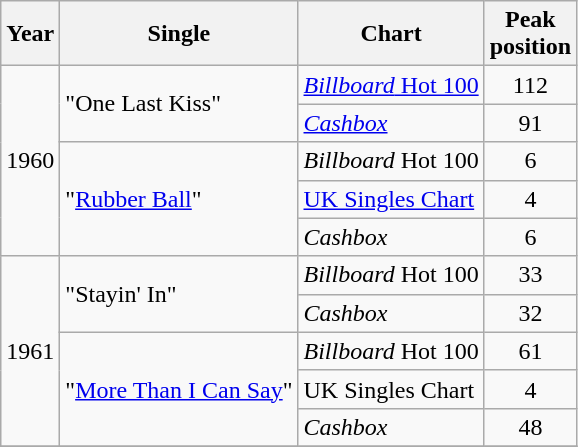<table class="wikitable">
<tr>
<th>Year</th>
<th>Single</th>
<th>Chart</th>
<th>Peak<br>position</th>
</tr>
<tr>
<td rowspan="5">1960</td>
<td rowspan="2">"One Last Kiss"</td>
<td rowspan="1"><a href='#'><em>Billboard</em> Hot 100</a></td>
<td align="center">112</td>
</tr>
<tr>
<td rowspan="1"><a href='#'><em>Cashbox</em></a></td>
<td align="center">91</td>
</tr>
<tr>
<td rowspan="3">"<a href='#'>Rubber Ball</a>"</td>
<td><em>Billboard</em> Hot 100</td>
<td align="center">6</td>
</tr>
<tr>
<td><a href='#'>UK Singles Chart</a></td>
<td align="center">4</td>
</tr>
<tr>
<td><em>Cashbox</em></td>
<td align="center">6</td>
</tr>
<tr>
<td rowspan="5">1961</td>
<td rowspan="2">"Stayin' In"</td>
<td><em>Billboard</em> Hot 100</td>
<td align="center">33</td>
</tr>
<tr>
<td><em>Cashbox</em></td>
<td align="center">32</td>
</tr>
<tr>
<td rowspan="3">"<a href='#'>More Than I Can Say</a>"</td>
<td><em>Billboard</em> Hot 100</td>
<td align="center">61</td>
</tr>
<tr>
<td>UK Singles Chart</td>
<td align="center">4</td>
</tr>
<tr>
<td><em>Cashbox</em></td>
<td align="center">48</td>
</tr>
<tr>
</tr>
</table>
